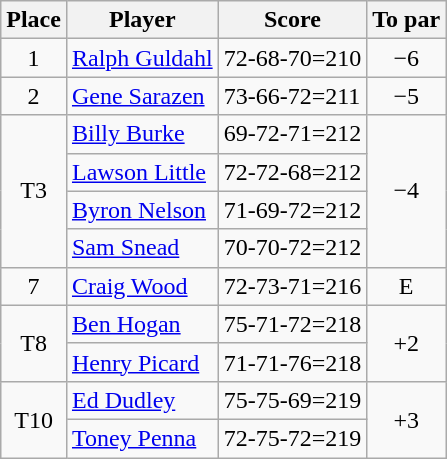<table class="wikitable">
<tr>
<th>Place</th>
<th>Player</th>
<th>Score</th>
<th>To par</th>
</tr>
<tr>
<td align="center">1</td>
<td> <a href='#'>Ralph Guldahl</a></td>
<td>72-68-70=210</td>
<td align="center">−6</td>
</tr>
<tr>
<td align="center">2</td>
<td> <a href='#'>Gene Sarazen</a></td>
<td>73-66-72=211</td>
<td align="center">−5</td>
</tr>
<tr>
<td rowspan="4" align="center">T3</td>
<td> <a href='#'>Billy Burke</a></td>
<td>69-72-71=212</td>
<td rowspan="4" align="center">−4</td>
</tr>
<tr>
<td> <a href='#'>Lawson Little</a></td>
<td>72-72-68=212</td>
</tr>
<tr>
<td> <a href='#'>Byron Nelson</a></td>
<td>71-69-72=212</td>
</tr>
<tr>
<td> <a href='#'>Sam Snead</a></td>
<td>70-70-72=212</td>
</tr>
<tr>
<td align="center">7</td>
<td> <a href='#'>Craig Wood</a></td>
<td>72-73-71=216</td>
<td align="center">E</td>
</tr>
<tr>
<td rowspan="2" align="center">T8</td>
<td> <a href='#'>Ben Hogan</a></td>
<td>75-71-72=218</td>
<td rowspan="2" align="center">+2</td>
</tr>
<tr>
<td> <a href='#'>Henry Picard</a></td>
<td>71-71-76=218</td>
</tr>
<tr>
<td rowspan="2" align="center">T10</td>
<td> <a href='#'>Ed Dudley</a></td>
<td>75-75-69=219</td>
<td rowspan="2" align="center">+3</td>
</tr>
<tr>
<td> <a href='#'>Toney Penna</a></td>
<td>72-75-72=219</td>
</tr>
</table>
